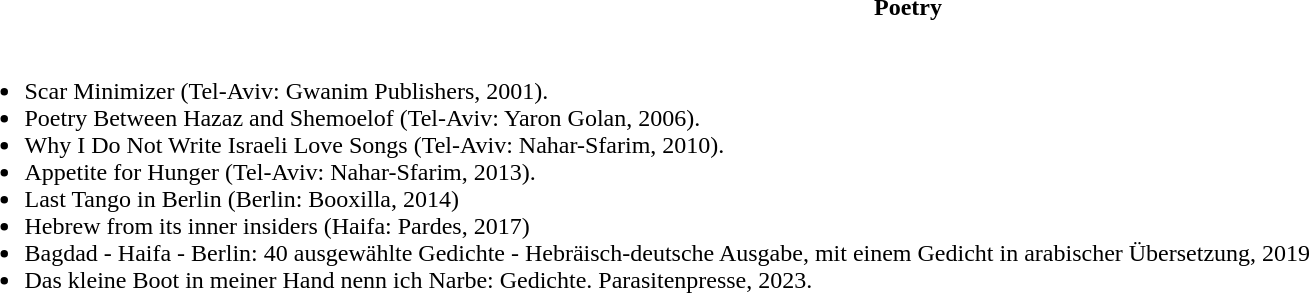<table class="toccolours collapsible collapsed" style="width:100%; background:inherit">
<tr>
<th>Poetry</th>
</tr>
<tr>
<td><br><ul><li>Scar Minimizer (Tel-Aviv: Gwanim Publishers, 2001).</li><li>Poetry Between Hazaz and Shemoelof (Tel-Aviv: Yaron Golan, 2006).</li><li>Why I Do Not Write Israeli Love Songs (Tel-Aviv: Nahar-Sfarim, 2010).</li><li>Appetite for Hunger  (Tel-Aviv: Nahar-Sfarim, 2013).</li><li>Last Tango in Berlin (Berlin: Booxilla, 2014)</li><li>Hebrew from its inner insiders (Haifa: Pardes, 2017)</li><li>Bagdad - Haifa - Berlin: 40 ausgewählte Gedichte - Hebräisch-deutsche Ausgabe, mit einem Gedicht in arabischer Übersetzung, 2019</li><li>Das kleine Boot in meiner Hand nenn ich Narbe: Gedichte. Parasitenpresse, 2023. </li></ul></td>
</tr>
</table>
